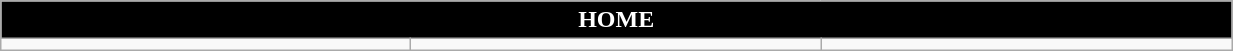<table class="wikitable collapsible collapsed" style="width:65%">
<tr>
<th colspan=11 ! style="color:#FFFFFF; background:#000000">HOME</th>
</tr>
<tr>
<td></td>
<td></td>
<td></td>
</tr>
</table>
